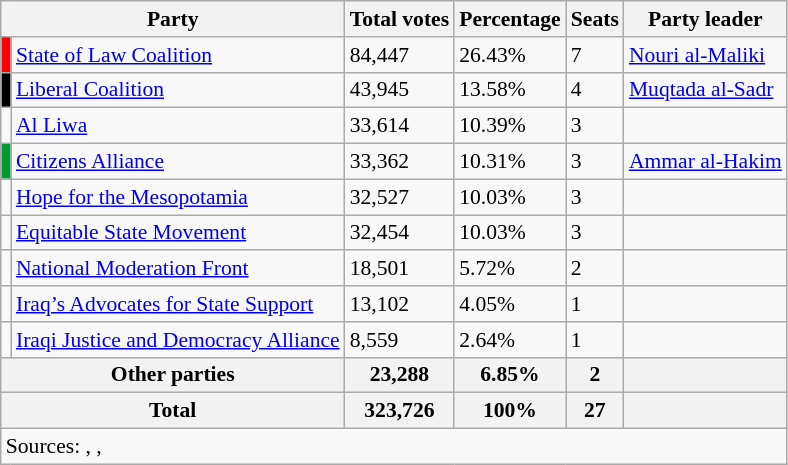<table class="wikitable sortable" style="border:1px solid #8888aa; background-color:#f8f8f8; padding:0px; font-size:90%;">
<tr style="background-color:#E9E9E9">
<th colspan=2>Party</th>
<th>Total votes</th>
<th>Percentage</th>
<th>Seats</th>
<th>Party leader</th>
</tr>
<tr>
<td bgcolor="#FF0000"></td>
<td><a href='#'>State of Law Coalition</a></td>
<td>84,447</td>
<td>26.43%</td>
<td>7</td>
<td><a href='#'>Nouri al-Maliki</a></td>
</tr>
<tr>
<td bgcolor="#000000"></td>
<td><a href='#'>Liberal Coalition</a></td>
<td>43,945</td>
<td>13.58%</td>
<td>4</td>
<td><a href='#'>Muqtada al-Sadr</a></td>
</tr>
<tr>
<td></td>
<td><a href='#'>Al Liwa</a></td>
<td>33,614</td>
<td>10.39%</td>
<td>3</td>
<td></td>
</tr>
<tr>
<td bgcolor="#009933"></td>
<td><a href='#'>Citizens Alliance</a></td>
<td>33,362</td>
<td>10.31%</td>
<td>3</td>
<td><a href='#'>Ammar al-Hakim</a></td>
</tr>
<tr>
<td></td>
<td><a href='#'>Hope for the Mesopotamia</a></td>
<td>32,527</td>
<td>10.03%</td>
<td>3</td>
<td></td>
</tr>
<tr>
<td></td>
<td><a href='#'>Equitable State Movement</a></td>
<td>32,454</td>
<td>10.03%</td>
<td>3</td>
<td></td>
</tr>
<tr>
<td></td>
<td><a href='#'>National Moderation Front</a></td>
<td>18,501</td>
<td>5.72%</td>
<td>2</td>
<td></td>
</tr>
<tr>
<td></td>
<td><a href='#'>Iraq’s Advocates for State Support</a></td>
<td>13,102</td>
<td>4.05%</td>
<td>1</td>
<td></td>
</tr>
<tr>
<td></td>
<td><a href='#'>Iraqi Justice and Democracy Alliance</a></td>
<td>8,559</td>
<td>2.64%</td>
<td>1</td>
<td></td>
</tr>
<tr>
<th colspan=2>Other parties</th>
<th>23,288</th>
<th>6.85%</th>
<th>2</th>
<th></th>
</tr>
<tr>
<th colspan=2><strong>Total</strong></th>
<th>323,726</th>
<th><strong>100%</strong></th>
<th><strong>27</strong></th>
<th></th>
</tr>
<tr>
<td colspan=7 align=left>Sources: , , </td>
</tr>
</table>
